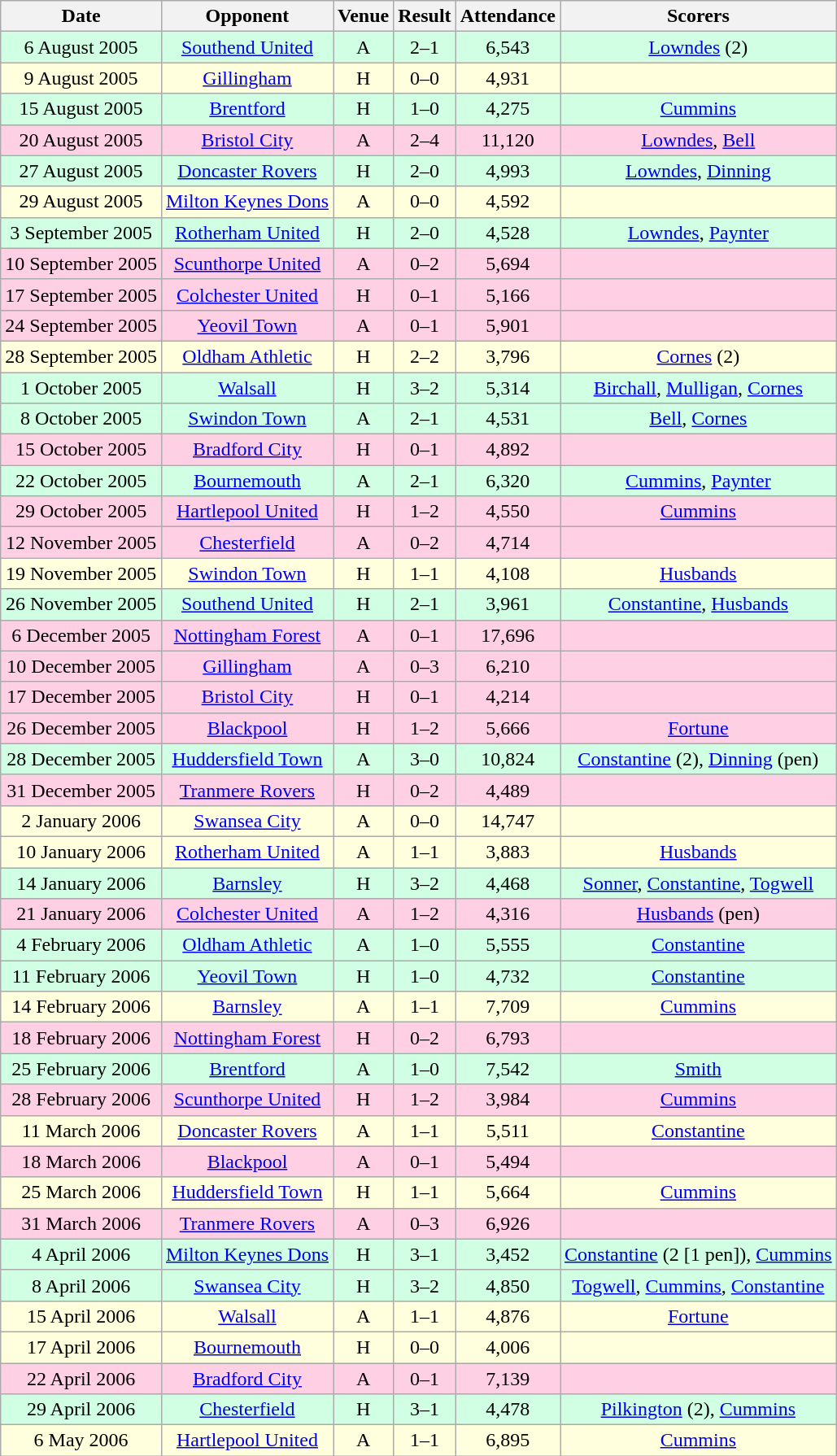<table class="wikitable sortable" style="font-size:100%; text-align:center">
<tr>
<th>Date</th>
<th>Opponent</th>
<th>Venue</th>
<th>Result</th>
<th>Attendance</th>
<th>Scorers</th>
</tr>
<tr style="background-color: #d0ffe3;">
<td>6 August 2005</td>
<td><a href='#'>Southend United</a></td>
<td>A</td>
<td>2–1</td>
<td>6,543</td>
<td><a href='#'>Lowndes</a> (2)</td>
</tr>
<tr style="background-color: #ffffdd;">
<td>9 August 2005</td>
<td><a href='#'>Gillingham</a></td>
<td>H</td>
<td>0–0</td>
<td>4,931</td>
<td></td>
</tr>
<tr style="background-color: #d0ffe3;">
<td>15 August 2005</td>
<td><a href='#'>Brentford</a></td>
<td>H</td>
<td>1–0</td>
<td>4,275</td>
<td><a href='#'>Cummins</a></td>
</tr>
<tr style="background-color: #ffd0e3;">
<td>20 August 2005</td>
<td><a href='#'>Bristol City</a></td>
<td>A</td>
<td>2–4</td>
<td>11,120</td>
<td><a href='#'>Lowndes</a>, <a href='#'>Bell</a></td>
</tr>
<tr style="background-color: #d0ffe3;">
<td>27 August 2005</td>
<td><a href='#'>Doncaster Rovers</a></td>
<td>H</td>
<td>2–0</td>
<td>4,993</td>
<td><a href='#'>Lowndes</a>, <a href='#'>Dinning</a></td>
</tr>
<tr style="background-color: #ffffdd;">
<td>29 August 2005</td>
<td><a href='#'>Milton Keynes Dons</a></td>
<td>A</td>
<td>0–0</td>
<td>4,592</td>
<td></td>
</tr>
<tr style="background-color: #d0ffe3;">
<td>3 September 2005</td>
<td><a href='#'>Rotherham United</a></td>
<td>H</td>
<td>2–0</td>
<td>4,528</td>
<td><a href='#'>Lowndes</a>, <a href='#'>Paynter</a></td>
</tr>
<tr style="background-color: #ffd0e3;">
<td>10 September 2005</td>
<td><a href='#'>Scunthorpe United</a></td>
<td>A</td>
<td>0–2</td>
<td>5,694</td>
<td></td>
</tr>
<tr style="background-color: #ffd0e3;">
<td>17 September 2005</td>
<td><a href='#'>Colchester United</a></td>
<td>H</td>
<td>0–1</td>
<td>5,166</td>
<td></td>
</tr>
<tr style="background-color: #ffd0e3;">
<td>24 September 2005</td>
<td><a href='#'>Yeovil Town</a></td>
<td>A</td>
<td>0–1</td>
<td>5,901</td>
<td></td>
</tr>
<tr style="background-color: #ffffdd;">
<td>28 September 2005</td>
<td><a href='#'>Oldham Athletic</a></td>
<td>H</td>
<td>2–2</td>
<td>3,796</td>
<td><a href='#'>Cornes</a> (2)</td>
</tr>
<tr style="background-color: #d0ffe3;">
<td>1 October 2005</td>
<td><a href='#'>Walsall</a></td>
<td>H</td>
<td>3–2</td>
<td>5,314</td>
<td><a href='#'>Birchall</a>, <a href='#'>Mulligan</a>, <a href='#'>Cornes</a></td>
</tr>
<tr style="background-color: #d0ffe3;">
<td>8 October 2005</td>
<td><a href='#'>Swindon Town</a></td>
<td>A</td>
<td>2–1</td>
<td>4,531</td>
<td><a href='#'>Bell</a>, <a href='#'>Cornes</a></td>
</tr>
<tr style="background-color: #ffd0e3;">
<td>15 October 2005</td>
<td><a href='#'>Bradford City</a></td>
<td>H</td>
<td>0–1</td>
<td>4,892</td>
<td></td>
</tr>
<tr style="background-color: #d0ffe3;">
<td>22 October 2005</td>
<td><a href='#'>Bournemouth</a></td>
<td>A</td>
<td>2–1</td>
<td>6,320</td>
<td><a href='#'>Cummins</a>, <a href='#'>Paynter</a></td>
</tr>
<tr style="background-color: #ffd0e3;">
<td>29 October 2005</td>
<td><a href='#'>Hartlepool United</a></td>
<td>H</td>
<td>1–2</td>
<td>4,550</td>
<td><a href='#'>Cummins</a></td>
</tr>
<tr style="background-color: #ffd0e3;">
<td>12 November 2005</td>
<td><a href='#'>Chesterfield</a></td>
<td>A</td>
<td>0–2</td>
<td>4,714</td>
<td></td>
</tr>
<tr style="background-color: #ffffdd;">
<td>19 November 2005</td>
<td><a href='#'>Swindon Town</a></td>
<td>H</td>
<td>1–1</td>
<td>4,108</td>
<td><a href='#'>Husbands</a></td>
</tr>
<tr style="background-color: #d0ffe3;">
<td>26 November 2005</td>
<td><a href='#'>Southend United</a></td>
<td>H</td>
<td>2–1</td>
<td>3,961</td>
<td><a href='#'>Constantine</a>, <a href='#'>Husbands</a></td>
</tr>
<tr style="background-color: #ffd0e3;">
<td>6 December 2005</td>
<td><a href='#'>Nottingham Forest</a></td>
<td>A</td>
<td>0–1</td>
<td>17,696</td>
<td></td>
</tr>
<tr style="background-color: #ffd0e3;">
<td>10 December 2005</td>
<td><a href='#'>Gillingham</a></td>
<td>A</td>
<td>0–3</td>
<td>6,210</td>
<td></td>
</tr>
<tr style="background-color: #ffd0e3;">
<td>17 December 2005</td>
<td><a href='#'>Bristol City</a></td>
<td>H</td>
<td>0–1</td>
<td>4,214</td>
<td></td>
</tr>
<tr style="background-color: #ffd0e3;">
<td>26 December 2005</td>
<td><a href='#'>Blackpool</a></td>
<td>H</td>
<td>1–2</td>
<td>5,666</td>
<td><a href='#'>Fortune</a></td>
</tr>
<tr style="background-color: #d0ffe3;">
<td>28 December 2005</td>
<td><a href='#'>Huddersfield Town</a></td>
<td>A</td>
<td>3–0</td>
<td>10,824</td>
<td><a href='#'>Constantine</a> (2), <a href='#'>Dinning</a> (pen)</td>
</tr>
<tr style="background-color: #ffd0e3;">
<td>31 December 2005</td>
<td><a href='#'>Tranmere Rovers</a></td>
<td>H</td>
<td>0–2</td>
<td>4,489</td>
<td></td>
</tr>
<tr style="background-color: #ffffdd;">
<td>2 January 2006</td>
<td><a href='#'>Swansea City</a></td>
<td>A</td>
<td>0–0</td>
<td>14,747</td>
<td></td>
</tr>
<tr style="background-color: #ffffdd;">
<td>10 January 2006</td>
<td><a href='#'>Rotherham United</a></td>
<td>A</td>
<td>1–1</td>
<td>3,883</td>
<td><a href='#'>Husbands</a></td>
</tr>
<tr style="background-color: #d0ffe3;">
<td>14 January 2006</td>
<td><a href='#'>Barnsley</a></td>
<td>H</td>
<td>3–2</td>
<td>4,468</td>
<td><a href='#'>Sonner</a>, <a href='#'>Constantine</a>, <a href='#'>Togwell</a></td>
</tr>
<tr style="background-color: #ffd0e3;">
<td>21 January 2006</td>
<td><a href='#'>Colchester United</a></td>
<td>A</td>
<td>1–2</td>
<td>4,316</td>
<td><a href='#'>Husbands</a> (pen)</td>
</tr>
<tr style="background-color: #d0ffe3;">
<td>4 February 2006</td>
<td><a href='#'>Oldham Athletic</a></td>
<td>A</td>
<td>1–0</td>
<td>5,555</td>
<td><a href='#'>Constantine</a></td>
</tr>
<tr style="background-color: #d0ffe3;">
<td>11 February 2006</td>
<td><a href='#'>Yeovil Town</a></td>
<td>H</td>
<td>1–0</td>
<td>4,732</td>
<td><a href='#'>Constantine</a></td>
</tr>
<tr style="background-color: #ffffdd;">
<td>14 February 2006</td>
<td><a href='#'>Barnsley</a></td>
<td>A</td>
<td>1–1</td>
<td>7,709</td>
<td><a href='#'>Cummins</a></td>
</tr>
<tr style="background-color: #ffd0e3;">
<td>18 February 2006</td>
<td><a href='#'>Nottingham Forest</a></td>
<td>H</td>
<td>0–2</td>
<td>6,793</td>
<td></td>
</tr>
<tr style="background-color: #d0ffe3;">
<td>25 February 2006</td>
<td><a href='#'>Brentford</a></td>
<td>A</td>
<td>1–0</td>
<td>7,542</td>
<td><a href='#'>Smith</a></td>
</tr>
<tr style="background-color: #ffd0e3;">
<td>28 February 2006</td>
<td><a href='#'>Scunthorpe United</a></td>
<td>H</td>
<td>1–2</td>
<td>3,984</td>
<td><a href='#'>Cummins</a></td>
</tr>
<tr style="background-color: #ffffdd;">
<td>11 March 2006</td>
<td><a href='#'>Doncaster Rovers</a></td>
<td>A</td>
<td>1–1</td>
<td>5,511</td>
<td><a href='#'>Constantine</a></td>
</tr>
<tr style="background-color: #ffd0e3;">
<td>18 March 2006</td>
<td><a href='#'>Blackpool</a></td>
<td>A</td>
<td>0–1</td>
<td>5,494</td>
<td></td>
</tr>
<tr style="background-color: #ffffdd;">
<td>25 March 2006</td>
<td><a href='#'>Huddersfield Town</a></td>
<td>H</td>
<td>1–1</td>
<td>5,664</td>
<td><a href='#'>Cummins</a></td>
</tr>
<tr style="background-color: #ffd0e3;">
<td>31 March 2006</td>
<td><a href='#'>Tranmere Rovers</a></td>
<td>A</td>
<td>0–3</td>
<td>6,926</td>
<td></td>
</tr>
<tr style="background-color: #d0ffe3;">
<td>4 April 2006</td>
<td><a href='#'>Milton Keynes Dons</a></td>
<td>H</td>
<td>3–1</td>
<td>3,452</td>
<td><a href='#'>Constantine</a> (2 [1 pen]), <a href='#'>Cummins</a></td>
</tr>
<tr style="background-color: #d0ffe3;">
<td>8 April 2006</td>
<td><a href='#'>Swansea City</a></td>
<td>H</td>
<td>3–2</td>
<td>4,850</td>
<td><a href='#'>Togwell</a>, <a href='#'>Cummins</a>, <a href='#'>Constantine</a></td>
</tr>
<tr style="background-color: #ffffdd;">
<td>15 April 2006</td>
<td><a href='#'>Walsall</a></td>
<td>A</td>
<td>1–1</td>
<td>4,876</td>
<td><a href='#'>Fortune</a></td>
</tr>
<tr style="background-color: #ffffdd;">
<td>17 April 2006</td>
<td><a href='#'>Bournemouth</a></td>
<td>H</td>
<td>0–0</td>
<td>4,006</td>
<td></td>
</tr>
<tr style="background-color: #ffd0e3;">
<td>22 April 2006</td>
<td><a href='#'>Bradford City</a></td>
<td>A</td>
<td>0–1</td>
<td>7,139</td>
<td></td>
</tr>
<tr style="background-color: #d0ffe3;">
<td>29 April 2006</td>
<td><a href='#'>Chesterfield</a></td>
<td>H</td>
<td>3–1</td>
<td>4,478</td>
<td><a href='#'>Pilkington</a> (2), <a href='#'>Cummins</a></td>
</tr>
<tr style="background-color: #ffffdd;">
<td>6 May 2006</td>
<td><a href='#'>Hartlepool United</a></td>
<td>A</td>
<td>1–1</td>
<td>6,895</td>
<td><a href='#'>Cummins</a></td>
</tr>
</table>
